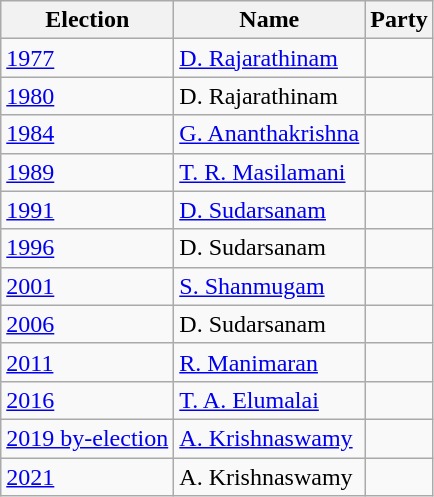<table class="wikitable sortable">
<tr>
<th>Election</th>
<th>Name</th>
<th colspan=2>Party</th>
</tr>
<tr>
<td><a href='#'>1977</a></td>
<td><a href='#'>D. Rajarathinam</a></td>
<td></td>
</tr>
<tr>
<td><a href='#'>1980</a></td>
<td>D. Rajarathinam</td>
<td></td>
</tr>
<tr>
<td><a href='#'>1984</a></td>
<td><a href='#'>G. Ananthakrishna</a></td>
<td></td>
</tr>
<tr>
<td><a href='#'>1989</a></td>
<td><a href='#'>T. R. Masilamani</a></td>
<td></td>
</tr>
<tr>
<td><a href='#'>1991</a></td>
<td><a href='#'>D. Sudarsanam</a></td>
<td></td>
</tr>
<tr>
<td><a href='#'>1996</a></td>
<td>D. Sudarsanam</td>
<td></td>
</tr>
<tr>
<td><a href='#'>2001</a></td>
<td><a href='#'>S. Shanmugam</a></td>
<td></td>
</tr>
<tr>
<td><a href='#'>2006</a></td>
<td>D. Sudarsanam</td>
<td></td>
</tr>
<tr>
<td><a href='#'>2011</a></td>
<td><a href='#'>R. Manimaran</a></td>
<td></td>
</tr>
<tr>
<td><a href='#'>2016</a></td>
<td><a href='#'>T. A. Elumalai</a></td>
<td></td>
</tr>
<tr>
<td><a href='#'>2019 by-election</a></td>
<td><a href='#'>A. Krishnaswamy</a></td>
<td></td>
</tr>
<tr>
<td><a href='#'>2021</a></td>
<td>A. Krishnaswamy</td>
<td></td>
</tr>
</table>
